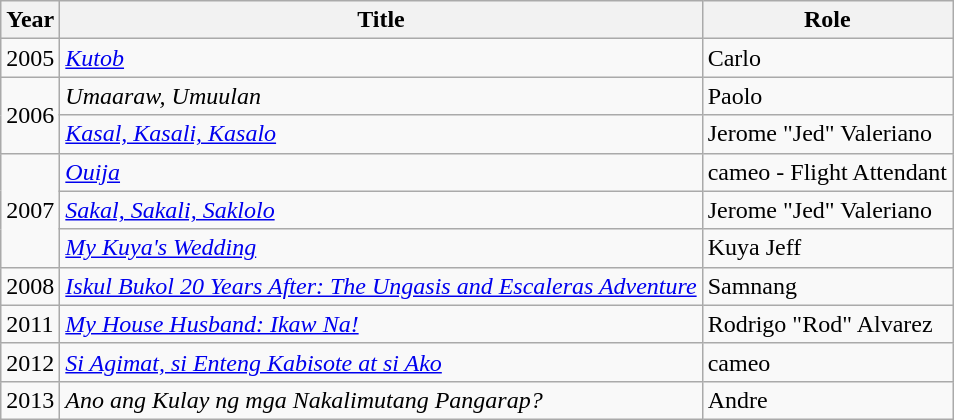<table class="wikitable">
<tr>
<th>Year</th>
<th>Title</th>
<th>Role</th>
</tr>
<tr>
<td rowspan="1">2005</td>
<td><em><a href='#'>Kutob</a></em></td>
<td>Carlo</td>
</tr>
<tr>
<td rowspan="2">2006</td>
<td><em>Umaaraw, Umuulan</em></td>
<td>Paolo</td>
</tr>
<tr>
<td><em><a href='#'>Kasal, Kasali, Kasalo</a></em></td>
<td>Jerome "Jed" Valeriano</td>
</tr>
<tr>
<td rowspan="3">2007</td>
<td><em><a href='#'>Ouija</a></em></td>
<td>cameo - Flight Attendant</td>
</tr>
<tr>
<td><em><a href='#'>Sakal, Sakali, Saklolo</a></em></td>
<td>Jerome "Jed" Valeriano</td>
</tr>
<tr>
<td><em><a href='#'>My Kuya's Wedding</a></em></td>
<td>Kuya Jeff</td>
</tr>
<tr>
<td>2008</td>
<td><em><a href='#'>Iskul Bukol 20 Years After: The Ungasis and Escaleras Adventure</a></em></td>
<td>Samnang</td>
</tr>
<tr>
<td>2011</td>
<td><em><a href='#'>My House Husband: Ikaw Na!</a></em></td>
<td>Rodrigo "Rod" Alvarez</td>
</tr>
<tr>
<td>2012</td>
<td><em><a href='#'>Si Agimat, si Enteng Kabisote at si Ako</a></em></td>
<td>cameo</td>
</tr>
<tr>
<td>2013</td>
<td><em>Ano ang Kulay ng mga Nakalimutang Pangarap?</em></td>
<td>Andre</td>
</tr>
</table>
